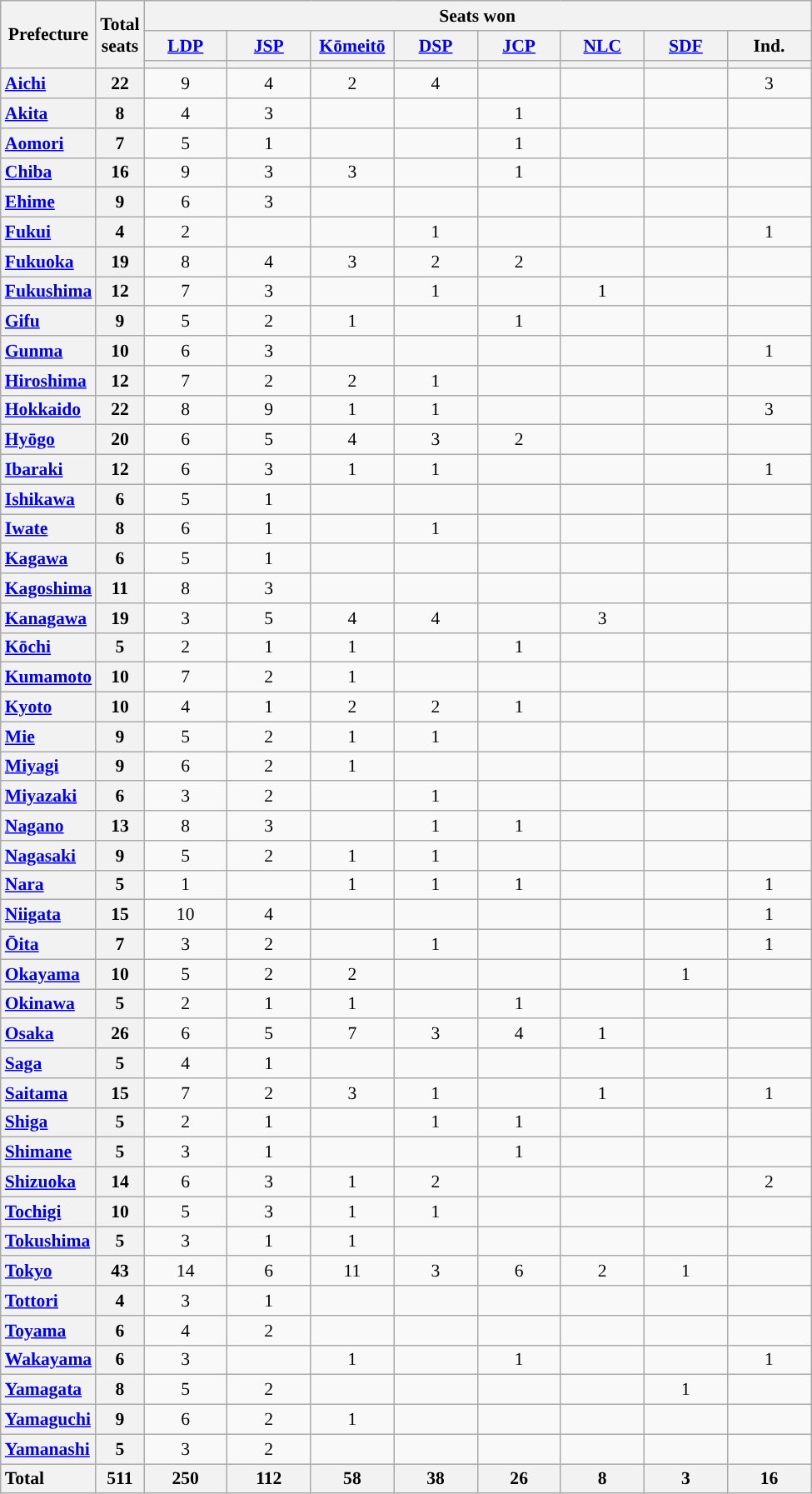<table class="wikitable" style="text-align:center; font-size: 0.9em;">
<tr>
<th rowspan="3">Prefecture</th>
<th rowspan="3">Total<br>seats</th>
<th colspan="8">Seats won</th>
</tr>
<tr>
<th class="unsortable" style="width:60px;"><a href='#'>LDP</a></th>
<th class="unsortable" style="width:60px;"><a href='#'>JSP</a></th>
<th class="unsortable" style="width:60px;"><a href='#'>Kōmeitō</a></th>
<th class="unsortable" style="width:60px;"><a href='#'>DSP</a></th>
<th class="unsortable" style="width:60px;"><a href='#'>JCP</a></th>
<th class="unsortable" style="width:60px;"><a href='#'>NLC</a></th>
<th class="unsortable" style="width:60px;"><a href='#'>SDF</a></th>
<th class="unsortable" style="width:60px;">Ind.</th>
</tr>
<tr>
<th style="background:"></th>
<th style="background:"></th>
<th style="background:"></th>
<th style="background:"></th>
<th style="background:"></th>
<th style="background:"></th>
<th style="background:"></th>
<th style="background:"></th>
</tr>
<tr>
<th style="text-align: left;"><a href='#'>Aichi</a></th>
<th>22</th>
<td>9</td>
<td>4</td>
<td>2</td>
<td>4</td>
<td></td>
<td></td>
<td></td>
<td>3</td>
</tr>
<tr>
<th style="text-align: left;"><a href='#'>Akita</a></th>
<th>8</th>
<td>4</td>
<td>3</td>
<td></td>
<td></td>
<td>1</td>
<td></td>
<td></td>
<td></td>
</tr>
<tr>
<th style="text-align: left;"><a href='#'>Aomori</a></th>
<th>7</th>
<td>5</td>
<td>1</td>
<td></td>
<td></td>
<td>1</td>
<td></td>
<td></td>
<td></td>
</tr>
<tr>
<th style="text-align: left;"><a href='#'>Chiba</a></th>
<th>16</th>
<td>9</td>
<td>3</td>
<td>3</td>
<td></td>
<td>1</td>
<td></td>
<td></td>
<td></td>
</tr>
<tr>
<th style="text-align: left;"><a href='#'>Ehime</a></th>
<th>9</th>
<td>6</td>
<td>3</td>
<td></td>
<td></td>
<td></td>
<td></td>
<td></td>
<td></td>
</tr>
<tr>
<th style="text-align: left;"><a href='#'>Fukui</a></th>
<th>4</th>
<td>2</td>
<td></td>
<td></td>
<td>1</td>
<td></td>
<td></td>
<td></td>
<td>1</td>
</tr>
<tr>
<th style="text-align: left;"><a href='#'>Fukuoka</a></th>
<th>19</th>
<td>8</td>
<td>4</td>
<td>3</td>
<td>2</td>
<td>2</td>
<td></td>
<td></td>
<td></td>
</tr>
<tr>
<th style="text-align: left;"><a href='#'>Fukushima</a></th>
<th>12</th>
<td>7</td>
<td>3</td>
<td></td>
<td>1</td>
<td></td>
<td>1</td>
<td></td>
<td></td>
</tr>
<tr>
<th style="text-align: left;"><a href='#'>Gifu</a></th>
<th>9</th>
<td>5</td>
<td>2</td>
<td>1</td>
<td></td>
<td>1</td>
<td></td>
<td></td>
<td></td>
</tr>
<tr>
<th style="text-align: left;"><a href='#'>Gunma</a></th>
<th>10</th>
<td>6</td>
<td>3</td>
<td></td>
<td></td>
<td></td>
<td></td>
<td></td>
<td>1</td>
</tr>
<tr>
<th style="text-align: left;"><a href='#'>Hiroshima</a></th>
<th>12</th>
<td>7</td>
<td>2</td>
<td>2</td>
<td>1</td>
<td></td>
<td></td>
<td></td>
<td></td>
</tr>
<tr>
<th style="text-align: left;"><a href='#'>Hokkaido</a></th>
<th>22</th>
<td>8</td>
<td>9</td>
<td>1</td>
<td>1</td>
<td></td>
<td></td>
<td></td>
<td>3</td>
</tr>
<tr>
<th style="text-align: left;"><a href='#'>Hyōgo</a></th>
<th>20</th>
<td>6</td>
<td>5</td>
<td>4</td>
<td>3</td>
<td>2</td>
<td></td>
<td></td>
<td></td>
</tr>
<tr>
<th style="text-align: left;"><a href='#'>Ibaraki</a></th>
<th>12</th>
<td>6</td>
<td>3</td>
<td>1</td>
<td>1</td>
<td></td>
<td></td>
<td></td>
<td>1</td>
</tr>
<tr>
<th style="text-align: left;"><a href='#'>Ishikawa</a></th>
<th>6</th>
<td>5</td>
<td>1</td>
<td></td>
<td></td>
<td></td>
<td></td>
<td></td>
<td></td>
</tr>
<tr>
<th style="text-align: left;"><a href='#'>Iwate</a></th>
<th>8</th>
<td>6</td>
<td>1</td>
<td></td>
<td>1</td>
<td></td>
<td></td>
<td></td>
<td></td>
</tr>
<tr>
<th style="text-align: left;"><a href='#'>Kagawa</a></th>
<th>6</th>
<td>5</td>
<td>1</td>
<td></td>
<td></td>
<td></td>
<td></td>
<td></td>
<td></td>
</tr>
<tr>
<th style="text-align: left;"><a href='#'>Kagoshima</a></th>
<th>11</th>
<td>8</td>
<td>3</td>
<td></td>
<td></td>
<td></td>
<td></td>
<td></td>
<td></td>
</tr>
<tr>
<th style="text-align: left;"><a href='#'>Kanagawa</a></th>
<th>19</th>
<td>3</td>
<td>5</td>
<td>4</td>
<td>4</td>
<td></td>
<td>3</td>
<td></td>
<td></td>
</tr>
<tr>
<th style="text-align: left;"><a href='#'>Kōchi</a></th>
<th>5</th>
<td>2</td>
<td>1</td>
<td>1</td>
<td></td>
<td>1</td>
<td></td>
<td></td>
<td></td>
</tr>
<tr>
<th style="text-align: left;"><a href='#'>Kumamoto</a></th>
<th>10</th>
<td>7</td>
<td>2</td>
<td>1</td>
<td></td>
<td></td>
<td></td>
<td></td>
<td></td>
</tr>
<tr>
<th style="text-align: left;"><a href='#'>Kyoto</a></th>
<th>10</th>
<td>4</td>
<td>1</td>
<td>2</td>
<td>2</td>
<td>1</td>
<td></td>
<td></td>
<td></td>
</tr>
<tr>
<th style="text-align: left;"><a href='#'>Mie</a></th>
<th>9</th>
<td>5</td>
<td>2</td>
<td>1</td>
<td>1</td>
<td></td>
<td></td>
<td></td>
<td></td>
</tr>
<tr>
<th style="text-align: left;"><a href='#'>Miyagi</a></th>
<th>9</th>
<td>6</td>
<td>2</td>
<td>1</td>
<td></td>
<td></td>
<td></td>
<td></td>
<td></td>
</tr>
<tr>
<th style="text-align: left;"><a href='#'>Miyazaki</a></th>
<th>6</th>
<td>3</td>
<td>2</td>
<td></td>
<td>1</td>
<td></td>
<td></td>
<td></td>
<td></td>
</tr>
<tr>
<th style="text-align: left;"><a href='#'>Nagano</a></th>
<th>13</th>
<td>8</td>
<td>3</td>
<td></td>
<td>1</td>
<td>1</td>
<td></td>
<td></td>
<td></td>
</tr>
<tr>
<th style="text-align: left;"><a href='#'>Nagasaki</a></th>
<th>9</th>
<td>5</td>
<td>2</td>
<td>1</td>
<td>1</td>
<td></td>
<td></td>
<td></td>
<td></td>
</tr>
<tr>
<th style="text-align: left;"><a href='#'>Nara</a></th>
<th>5</th>
<td>1</td>
<td></td>
<td>1</td>
<td>1</td>
<td>1</td>
<td></td>
<td></td>
<td>1</td>
</tr>
<tr>
<th style="text-align: left;"><a href='#'>Niigata</a></th>
<th>15</th>
<td>10</td>
<td>4</td>
<td></td>
<td></td>
<td></td>
<td></td>
<td></td>
<td>1</td>
</tr>
<tr>
<th style="text-align: left;"><a href='#'>Ōita</a></th>
<th>7</th>
<td>3</td>
<td>2</td>
<td></td>
<td>1</td>
<td></td>
<td></td>
<td></td>
<td>1</td>
</tr>
<tr>
<th style="text-align: left;"><a href='#'>Okayama</a></th>
<th>10</th>
<td>5</td>
<td>2</td>
<td>2</td>
<td></td>
<td></td>
<td></td>
<td>1</td>
<td></td>
</tr>
<tr>
<th style="text-align: left;"><a href='#'>Okinawa</a></th>
<th>5</th>
<td>2</td>
<td>1</td>
<td>1</td>
<td></td>
<td>1</td>
<td></td>
<td></td>
<td></td>
</tr>
<tr>
<th style="text-align: left;"><a href='#'>Osaka</a></th>
<th>26</th>
<td>6</td>
<td>5</td>
<td>7</td>
<td>3</td>
<td>4</td>
<td>1</td>
<td></td>
<td></td>
</tr>
<tr>
<th style="text-align: left;"><a href='#'>Saga</a></th>
<th>5</th>
<td>4</td>
<td>1</td>
<td></td>
<td></td>
<td></td>
<td></td>
<td></td>
<td></td>
</tr>
<tr>
<th style="text-align: left;"><a href='#'>Saitama</a></th>
<th>15</th>
<td>7</td>
<td>2</td>
<td>3</td>
<td>1</td>
<td></td>
<td>1</td>
<td></td>
<td>1</td>
</tr>
<tr>
<th style="text-align: left;"><a href='#'>Shiga</a></th>
<th>5</th>
<td>2</td>
<td>1</td>
<td></td>
<td>1</td>
<td>1</td>
<td></td>
<td></td>
<td></td>
</tr>
<tr>
<th style="text-align: left;"><a href='#'>Shimane</a></th>
<th>5</th>
<td>3</td>
<td>1</td>
<td></td>
<td></td>
<td>1</td>
<td></td>
<td></td>
<td></td>
</tr>
<tr>
<th style="text-align: left;"><a href='#'>Shizuoka</a></th>
<th>14</th>
<td>6</td>
<td>3</td>
<td>1</td>
<td>2</td>
<td></td>
<td></td>
<td></td>
<td>2</td>
</tr>
<tr>
<th style="text-align: left;"><a href='#'>Tochigi</a></th>
<th>10</th>
<td>5</td>
<td>3</td>
<td>1</td>
<td>1</td>
<td></td>
<td></td>
<td></td>
<td></td>
</tr>
<tr>
<th style="text-align: left;"><a href='#'>Tokushima</a></th>
<th>5</th>
<td>3</td>
<td>1</td>
<td>1</td>
<td></td>
<td></td>
<td></td>
<td></td>
<td></td>
</tr>
<tr>
<th style="text-align: left;"><a href='#'>Tokyo</a></th>
<th>43</th>
<td>14</td>
<td>6</td>
<td>11</td>
<td>3</td>
<td>6</td>
<td>2</td>
<td>1</td>
<td></td>
</tr>
<tr>
<th style="text-align: left;"><a href='#'>Tottori</a></th>
<th>4</th>
<td>3</td>
<td>1</td>
<td></td>
<td></td>
<td></td>
<td></td>
<td></td>
<td></td>
</tr>
<tr>
<th style="text-align: left;"><a href='#'>Toyama</a></th>
<th>6</th>
<td>4</td>
<td>2</td>
<td></td>
<td></td>
<td></td>
<td></td>
<td></td>
<td></td>
</tr>
<tr>
<th style="text-align: left;"><a href='#'>Wakayama</a></th>
<th>6</th>
<td>3</td>
<td></td>
<td>1</td>
<td></td>
<td>1</td>
<td></td>
<td></td>
<td>1</td>
</tr>
<tr>
<th style="text-align: left;"><a href='#'>Yamagata</a></th>
<th>8</th>
<td>5</td>
<td>2</td>
<td></td>
<td></td>
<td></td>
<td></td>
<td>1</td>
<td></td>
</tr>
<tr>
<th style="text-align: left;"><a href='#'>Yamaguchi</a></th>
<th>9</th>
<td>6</td>
<td>2</td>
<td>1</td>
<td></td>
<td></td>
<td></td>
<td></td>
<td></td>
</tr>
<tr>
<th style="text-align: left;"><a href='#'>Yamanashi</a></th>
<th>5</th>
<td>3</td>
<td>2</td>
<td></td>
<td></td>
<td></td>
<td></td>
<td></td>
<td></td>
</tr>
<tr class="sortbottom">
<th style="text-align: left;">Total</th>
<th>511</th>
<th>250</th>
<th>112</th>
<th>58</th>
<th>38</th>
<th>26</th>
<th>8</th>
<th>3</th>
<th>16</th>
</tr>
</table>
